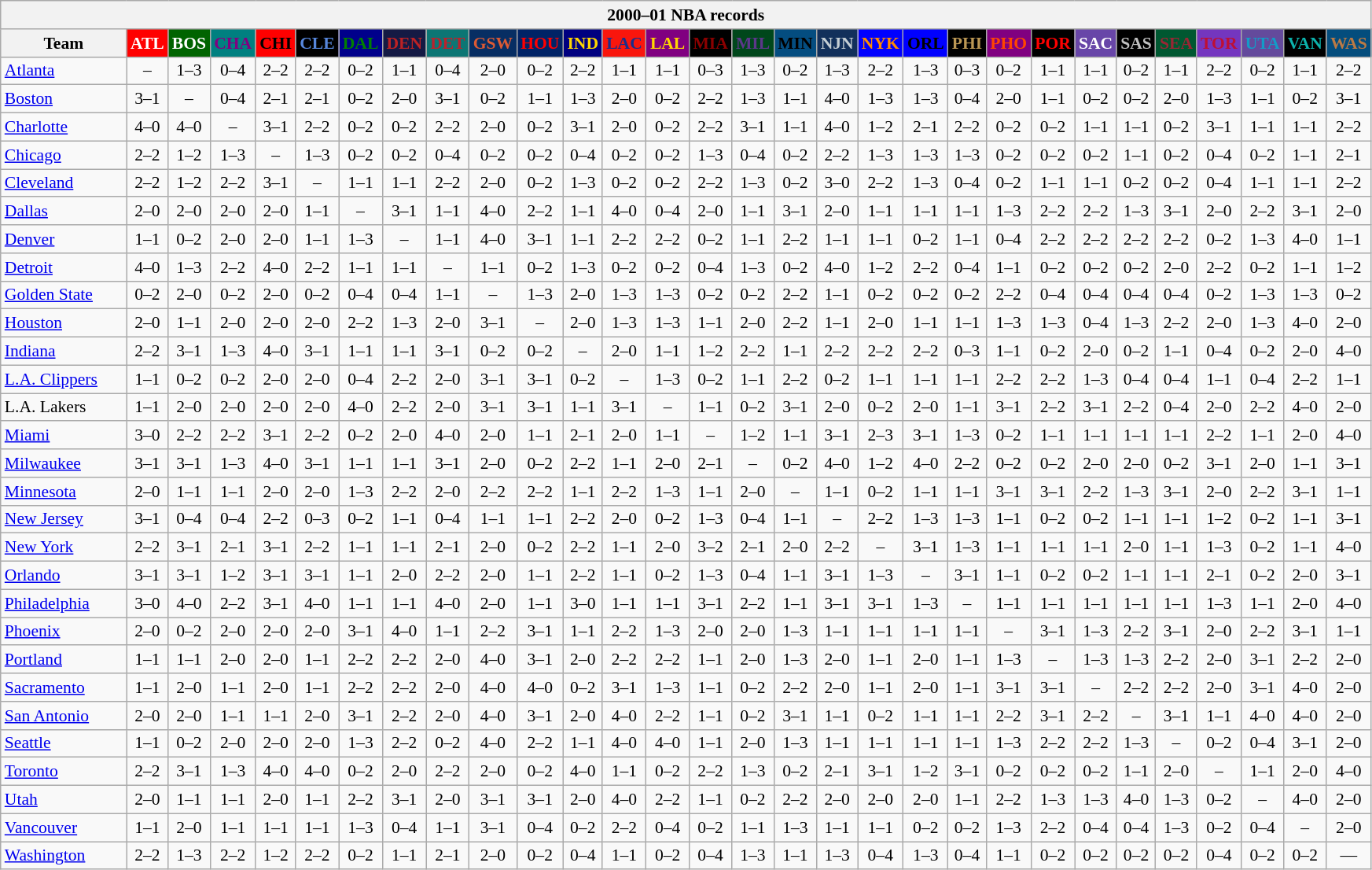<table class="wikitable" style="font-size:90%; text-align:center;">
<tr>
<th colspan=30>2000–01 NBA records</th>
</tr>
<tr>
<th width=100>Team</th>
<th style="background:#FF0000;color:#FFFFFF;width=35">ATL</th>
<th style="background:#006400;color:#FFFFFF;width=35">BOS</th>
<th style="background:#008080;color:#800080;width=35">CHA</th>
<th style="background:#FF0000;color:#000000;width=35">CHI</th>
<th style="background:#000000;color:#5787DC;width=35">CLE</th>
<th style="background:#00008B;color:#008000;width=35">DAL</th>
<th style="background:#141A44;color:#BC2224;width=35">DEN</th>
<th style="background:#0C7674;color:#BB222C;width=35">DET</th>
<th style="background:#072E63;color:#DC5A34;width=35">GSW</th>
<th style="background:#002366;color:#FF0000;width=35">HOU</th>
<th style="background:#000080;color:#FFD700;width=35">IND</th>
<th style="background:#F9160D;color:#1A2E8B;width=35">LAC</th>
<th style="background:#800080;color:#FFD700;width=35">LAL</th>
<th style="background:#000000;color:#8B0000;width=35">MIA</th>
<th style="background:#00471B;color:#5C378A;width=35">MIL</th>
<th style="background:#044D80;color:#000000;width=35">MIN</th>
<th style="background:#12305B;color:#C4CED4;width=35">NJN</th>
<th style="background:#0000FF;color:#FF8C00;width=35">NYK</th>
<th style="background:#0000FF;color:#000000;width=35">ORL</th>
<th style="background:#000000;color:#BB9754;width=35">PHI</th>
<th style="background:#800080;color:#FF4500;width=35">PHO</th>
<th style="background:#000000;color:#FF0000;width=35">POR</th>
<th style="background:#6846A8;color:#FFFFFF;width=35">SAC</th>
<th style="background:#000000;color:#C0C0C0;width=35">SAS</th>
<th style="background:#005831;color:#992634;width=35">SEA</th>
<th style="background:#7436BF;color:#BE0F34;width=35">TOR</th>
<th style="background:#644A9C;color:#149BC7;width=35">UTA</th>
<th style="background:#000000;color:#0CB2AC;width=35">VAN</th>
<th style="background:#044D7D;color:#BC7A44;width=35">WAS</th>
</tr>
<tr>
<td style="text-align:left;"><a href='#'>Atlanta</a></td>
<td>–</td>
<td>1–3</td>
<td>0–4</td>
<td>2–2</td>
<td>2–2</td>
<td>0–2</td>
<td>1–1</td>
<td>0–4</td>
<td>2–0</td>
<td>0–2</td>
<td>2–2</td>
<td>1–1</td>
<td>1–1</td>
<td>0–3</td>
<td>1–3</td>
<td>0–2</td>
<td>1–3</td>
<td>2–2</td>
<td>1–3</td>
<td>0–3</td>
<td>0–2</td>
<td>1–1</td>
<td>1–1</td>
<td>0–2</td>
<td>1–1</td>
<td>2–2</td>
<td>0–2</td>
<td>1–1</td>
<td>2–2</td>
</tr>
<tr>
<td style="text-align:left;"><a href='#'>Boston</a></td>
<td>3–1</td>
<td>–</td>
<td>0–4</td>
<td>2–1</td>
<td>2–1</td>
<td>0–2</td>
<td>2–0</td>
<td>3–1</td>
<td>0–2</td>
<td>1–1</td>
<td>1–3</td>
<td>2–0</td>
<td>0–2</td>
<td>2–2</td>
<td>1–3</td>
<td>1–1</td>
<td>4–0</td>
<td>1–3</td>
<td>1–3</td>
<td>0–4</td>
<td>2–0</td>
<td>1–1</td>
<td>0–2</td>
<td>0–2</td>
<td>2–0</td>
<td>1–3</td>
<td>1–1</td>
<td>0–2</td>
<td>3–1</td>
</tr>
<tr>
<td style="text-align:left;"><a href='#'>Charlotte</a></td>
<td>4–0</td>
<td>4–0</td>
<td>–</td>
<td>3–1</td>
<td>2–2</td>
<td>0–2</td>
<td>0–2</td>
<td>2–2</td>
<td>2–0</td>
<td>0–2</td>
<td>3–1</td>
<td>2–0</td>
<td>0–2</td>
<td>2–2</td>
<td>3–1</td>
<td>1–1</td>
<td>4–0</td>
<td>1–2</td>
<td>2–1</td>
<td>2–2</td>
<td>0–2</td>
<td>0–2</td>
<td>1–1</td>
<td>1–1</td>
<td>0–2</td>
<td>3–1</td>
<td>1–1</td>
<td>1–1</td>
<td>2–2</td>
</tr>
<tr>
<td style="text-align:left;"><a href='#'>Chicago</a></td>
<td>2–2</td>
<td>1–2</td>
<td>1–3</td>
<td>–</td>
<td>1–3</td>
<td>0–2</td>
<td>0–2</td>
<td>0–4</td>
<td>0–2</td>
<td>0–2</td>
<td>0–4</td>
<td>0–2</td>
<td>0–2</td>
<td>1–3</td>
<td>0–4</td>
<td>0–2</td>
<td>2–2</td>
<td>1–3</td>
<td>1–3</td>
<td>1–3</td>
<td>0–2</td>
<td>0–2</td>
<td>0–2</td>
<td>1–1</td>
<td>0–2</td>
<td>0–4</td>
<td>0–2</td>
<td>1–1</td>
<td>2–1</td>
</tr>
<tr>
<td style="text-align:left;"><a href='#'>Cleveland</a></td>
<td>2–2</td>
<td>1–2</td>
<td>2–2</td>
<td>3–1</td>
<td>–</td>
<td>1–1</td>
<td>1–1</td>
<td>2–2</td>
<td>2–0</td>
<td>0–2</td>
<td>1–3</td>
<td>0–2</td>
<td>0–2</td>
<td>2–2</td>
<td>1–3</td>
<td>0–2</td>
<td>3–0</td>
<td>2–2</td>
<td>1–3</td>
<td>0–4</td>
<td>0–2</td>
<td>1–1</td>
<td>1–1</td>
<td>0–2</td>
<td>0–2</td>
<td>0–4</td>
<td>1–1</td>
<td>1–1</td>
<td>2–2</td>
</tr>
<tr>
<td style="text-align:left;"><a href='#'>Dallas</a></td>
<td>2–0</td>
<td>2–0</td>
<td>2–0</td>
<td>2–0</td>
<td>1–1</td>
<td>–</td>
<td>3–1</td>
<td>1–1</td>
<td>4–0</td>
<td>2–2</td>
<td>1–1</td>
<td>4–0</td>
<td>0–4</td>
<td>2–0</td>
<td>1–1</td>
<td>3–1</td>
<td>2–0</td>
<td>1–1</td>
<td>1–1</td>
<td>1–1</td>
<td>1–3</td>
<td>2–2</td>
<td>2–2</td>
<td>1–3</td>
<td>3–1</td>
<td>2–0</td>
<td>2–2</td>
<td>3–1</td>
<td>2–0</td>
</tr>
<tr>
<td style="text-align:left;"><a href='#'>Denver</a></td>
<td>1–1</td>
<td>0–2</td>
<td>2–0</td>
<td>2–0</td>
<td>1–1</td>
<td>1–3</td>
<td>–</td>
<td>1–1</td>
<td>4–0</td>
<td>3–1</td>
<td>1–1</td>
<td>2–2</td>
<td>2–2</td>
<td>0–2</td>
<td>1–1</td>
<td>2–2</td>
<td>1–1</td>
<td>1–1</td>
<td>0–2</td>
<td>1–1</td>
<td>0–4</td>
<td>2–2</td>
<td>2–2</td>
<td>2–2</td>
<td>2–2</td>
<td>0–2</td>
<td>1–3</td>
<td>4–0</td>
<td>1–1</td>
</tr>
<tr>
<td style="text-align:left;"><a href='#'>Detroit</a></td>
<td>4–0</td>
<td>1–3</td>
<td>2–2</td>
<td>4–0</td>
<td>2–2</td>
<td>1–1</td>
<td>1–1</td>
<td>–</td>
<td>1–1</td>
<td>0–2</td>
<td>1–3</td>
<td>0–2</td>
<td>0–2</td>
<td>0–4</td>
<td>1–3</td>
<td>0–2</td>
<td>4–0</td>
<td>1–2</td>
<td>2–2</td>
<td>0–4</td>
<td>1–1</td>
<td>0–2</td>
<td>0–2</td>
<td>0–2</td>
<td>2–0</td>
<td>2–2</td>
<td>0–2</td>
<td>1–1</td>
<td>1–2</td>
</tr>
<tr>
<td style="text-align:left;"><a href='#'>Golden State</a></td>
<td>0–2</td>
<td>2–0</td>
<td>0–2</td>
<td>2–0</td>
<td>0–2</td>
<td>0–4</td>
<td>0–4</td>
<td>1–1</td>
<td>–</td>
<td>1–3</td>
<td>2–0</td>
<td>1–3</td>
<td>1–3</td>
<td>0–2</td>
<td>0–2</td>
<td>2–2</td>
<td>1–1</td>
<td>0–2</td>
<td>0–2</td>
<td>0–2</td>
<td>2–2</td>
<td>0–4</td>
<td>0–4</td>
<td>0–4</td>
<td>0–4</td>
<td>0–2</td>
<td>1–3</td>
<td>1–3</td>
<td>0–2</td>
</tr>
<tr>
<td style="text-align:left;"><a href='#'>Houston</a></td>
<td>2–0</td>
<td>1–1</td>
<td>2–0</td>
<td>2–0</td>
<td>2–0</td>
<td>2–2</td>
<td>1–3</td>
<td>2–0</td>
<td>3–1</td>
<td>–</td>
<td>2–0</td>
<td>1–3</td>
<td>1–3</td>
<td>1–1</td>
<td>2–0</td>
<td>2–2</td>
<td>1–1</td>
<td>2–0</td>
<td>1–1</td>
<td>1–1</td>
<td>1–3</td>
<td>1–3</td>
<td>0–4</td>
<td>1–3</td>
<td>2–2</td>
<td>2–0</td>
<td>1–3</td>
<td>4–0</td>
<td>2–0</td>
</tr>
<tr>
<td style="text-align:left;"><a href='#'>Indiana</a></td>
<td>2–2</td>
<td>3–1</td>
<td>1–3</td>
<td>4–0</td>
<td>3–1</td>
<td>1–1</td>
<td>1–1</td>
<td>3–1</td>
<td>0–2</td>
<td>0–2</td>
<td>–</td>
<td>2–0</td>
<td>1–1</td>
<td>1–2</td>
<td>2–2</td>
<td>1–1</td>
<td>2–2</td>
<td>2–2</td>
<td>2–2</td>
<td>0–3</td>
<td>1–1</td>
<td>0–2</td>
<td>2–0</td>
<td>0–2</td>
<td>1–1</td>
<td>0–4</td>
<td>0–2</td>
<td>2–0</td>
<td>4–0</td>
</tr>
<tr>
<td style="text-align:left;"><a href='#'>L.A. Clippers</a></td>
<td>1–1</td>
<td>0–2</td>
<td>0–2</td>
<td>2–0</td>
<td>2–0</td>
<td>0–4</td>
<td>2–2</td>
<td>2–0</td>
<td>3–1</td>
<td>3–1</td>
<td>0–2</td>
<td>–</td>
<td>1–3</td>
<td>0–2</td>
<td>1–1</td>
<td>2–2</td>
<td>0–2</td>
<td>1–1</td>
<td>1–1</td>
<td>1–1</td>
<td>2–2</td>
<td>2–2</td>
<td>1–3</td>
<td>0–4</td>
<td>0–4</td>
<td>1–1</td>
<td>0–4</td>
<td>2–2</td>
<td>1–1</td>
</tr>
<tr>
<td style="text-align:left;">L.A. Lakers</td>
<td>1–1</td>
<td>2–0</td>
<td>2–0</td>
<td>2–0</td>
<td>2–0</td>
<td>4–0</td>
<td>2–2</td>
<td>2–0</td>
<td>3–1</td>
<td>3–1</td>
<td>1–1</td>
<td>3–1</td>
<td>–</td>
<td>1–1</td>
<td>0–2</td>
<td>3–1</td>
<td>2–0</td>
<td>0–2</td>
<td>2–0</td>
<td>1–1</td>
<td>3–1</td>
<td>2–2</td>
<td>3–1</td>
<td>2–2</td>
<td>0–4</td>
<td>2–0</td>
<td>2–2</td>
<td>4–0</td>
<td>2–0</td>
</tr>
<tr>
<td style="text-align:left;"><a href='#'>Miami</a></td>
<td>3–0</td>
<td>2–2</td>
<td>2–2</td>
<td>3–1</td>
<td>2–2</td>
<td>0–2</td>
<td>2–0</td>
<td>4–0</td>
<td>2–0</td>
<td>1–1</td>
<td>2–1</td>
<td>2–0</td>
<td>1–1</td>
<td>–</td>
<td>1–2</td>
<td>1–1</td>
<td>3–1</td>
<td>2–3</td>
<td>3–1</td>
<td>1–3</td>
<td>0–2</td>
<td>1–1</td>
<td>1–1</td>
<td>1–1</td>
<td>1–1</td>
<td>2–2</td>
<td>1–1</td>
<td>2–0</td>
<td>4–0</td>
</tr>
<tr>
<td style="text-align:left;"><a href='#'>Milwaukee</a></td>
<td>3–1</td>
<td>3–1</td>
<td>1–3</td>
<td>4–0</td>
<td>3–1</td>
<td>1–1</td>
<td>1–1</td>
<td>3–1</td>
<td>2–0</td>
<td>0–2</td>
<td>2–2</td>
<td>1–1</td>
<td>2–0</td>
<td>2–1</td>
<td>–</td>
<td>0–2</td>
<td>4–0</td>
<td>1–2</td>
<td>4–0</td>
<td>2–2</td>
<td>0–2</td>
<td>0–2</td>
<td>2–0</td>
<td>2–0</td>
<td>0–2</td>
<td>3–1</td>
<td>2–0</td>
<td>1–1</td>
<td>3–1</td>
</tr>
<tr>
<td style="text-align:left;"><a href='#'>Minnesota</a></td>
<td>2–0</td>
<td>1–1</td>
<td>1–1</td>
<td>2–0</td>
<td>2–0</td>
<td>1–3</td>
<td>2–2</td>
<td>2–0</td>
<td>2–2</td>
<td>2–2</td>
<td>1–1</td>
<td>2–2</td>
<td>1–3</td>
<td>1–1</td>
<td>2–0</td>
<td>–</td>
<td>1–1</td>
<td>0–2</td>
<td>1–1</td>
<td>1–1</td>
<td>3–1</td>
<td>3–1</td>
<td>2–2</td>
<td>1–3</td>
<td>3–1</td>
<td>2–0</td>
<td>2–2</td>
<td>3–1</td>
<td>1–1</td>
</tr>
<tr>
<td style="text-align:left;"><a href='#'>New Jersey</a></td>
<td>3–1</td>
<td>0–4</td>
<td>0–4</td>
<td>2–2</td>
<td>0–3</td>
<td>0–2</td>
<td>1–1</td>
<td>0–4</td>
<td>1–1</td>
<td>1–1</td>
<td>2–2</td>
<td>2–0</td>
<td>0–2</td>
<td>1–3</td>
<td>0–4</td>
<td>1–1</td>
<td>–</td>
<td>2–2</td>
<td>1–3</td>
<td>1–3</td>
<td>1–1</td>
<td>0–2</td>
<td>0–2</td>
<td>1–1</td>
<td>1–1</td>
<td>1–2</td>
<td>0–2</td>
<td>1–1</td>
<td>3–1</td>
</tr>
<tr>
<td style="text-align:left;"><a href='#'>New York</a></td>
<td>2–2</td>
<td>3–1</td>
<td>2–1</td>
<td>3–1</td>
<td>2–2</td>
<td>1–1</td>
<td>1–1</td>
<td>2–1</td>
<td>2–0</td>
<td>0–2</td>
<td>2–2</td>
<td>1–1</td>
<td>2–0</td>
<td>3–2</td>
<td>2–1</td>
<td>2–0</td>
<td>2–2</td>
<td>–</td>
<td>3–1</td>
<td>1–3</td>
<td>1–1</td>
<td>1–1</td>
<td>1–1</td>
<td>2–0</td>
<td>1–1</td>
<td>1–3</td>
<td>0–2</td>
<td>1–1</td>
<td>4–0</td>
</tr>
<tr>
<td style="text-align:left;"><a href='#'>Orlando</a></td>
<td>3–1</td>
<td>3–1</td>
<td>1–2</td>
<td>3–1</td>
<td>3–1</td>
<td>1–1</td>
<td>2–0</td>
<td>2–2</td>
<td>2–0</td>
<td>1–1</td>
<td>2–2</td>
<td>1–1</td>
<td>0–2</td>
<td>1–3</td>
<td>0–4</td>
<td>1–1</td>
<td>3–1</td>
<td>1–3</td>
<td>–</td>
<td>3–1</td>
<td>1–1</td>
<td>0–2</td>
<td>0–2</td>
<td>1–1</td>
<td>1–1</td>
<td>2–1</td>
<td>0–2</td>
<td>2–0</td>
<td>3–1</td>
</tr>
<tr>
<td style="text-align:left;"><a href='#'>Philadelphia</a></td>
<td>3–0</td>
<td>4–0</td>
<td>2–2</td>
<td>3–1</td>
<td>4–0</td>
<td>1–1</td>
<td>1–1</td>
<td>4–0</td>
<td>2–0</td>
<td>1–1</td>
<td>3–0</td>
<td>1–1</td>
<td>1–1</td>
<td>3–1</td>
<td>2–2</td>
<td>1–1</td>
<td>3–1</td>
<td>3–1</td>
<td>1–3</td>
<td>–</td>
<td>1–1</td>
<td>1–1</td>
<td>1–1</td>
<td>1–1</td>
<td>1–1</td>
<td>1–3</td>
<td>1–1</td>
<td>2–0</td>
<td>4–0</td>
</tr>
<tr>
<td style="text-align:left;"><a href='#'>Phoenix</a></td>
<td>2–0</td>
<td>0–2</td>
<td>2–0</td>
<td>2–0</td>
<td>2–0</td>
<td>3–1</td>
<td>4–0</td>
<td>1–1</td>
<td>2–2</td>
<td>3–1</td>
<td>1–1</td>
<td>2–2</td>
<td>1–3</td>
<td>2–0</td>
<td>2–0</td>
<td>1–3</td>
<td>1–1</td>
<td>1–1</td>
<td>1–1</td>
<td>1–1</td>
<td>–</td>
<td>3–1</td>
<td>1–3</td>
<td>2–2</td>
<td>3–1</td>
<td>2–0</td>
<td>2–2</td>
<td>3–1</td>
<td>1–1</td>
</tr>
<tr>
<td style="text-align:left;"><a href='#'>Portland</a></td>
<td>1–1</td>
<td>1–1</td>
<td>2–0</td>
<td>2–0</td>
<td>1–1</td>
<td>2–2</td>
<td>2–2</td>
<td>2–0</td>
<td>4–0</td>
<td>3–1</td>
<td>2–0</td>
<td>2–2</td>
<td>2–2</td>
<td>1–1</td>
<td>2–0</td>
<td>1–3</td>
<td>2–0</td>
<td>1–1</td>
<td>2–0</td>
<td>1–1</td>
<td>1–3</td>
<td>–</td>
<td>1–3</td>
<td>1–3</td>
<td>2–2</td>
<td>2–0</td>
<td>3–1</td>
<td>2–2</td>
<td>2–0</td>
</tr>
<tr>
<td style="text-align:left;"><a href='#'>Sacramento</a></td>
<td>1–1</td>
<td>2–0</td>
<td>1–1</td>
<td>2–0</td>
<td>1–1</td>
<td>2–2</td>
<td>2–2</td>
<td>2–0</td>
<td>4–0</td>
<td>4–0</td>
<td>0–2</td>
<td>3–1</td>
<td>1–3</td>
<td>1–1</td>
<td>0–2</td>
<td>2–2</td>
<td>2–0</td>
<td>1–1</td>
<td>2–0</td>
<td>1–1</td>
<td>3–1</td>
<td>3–1</td>
<td>–</td>
<td>2–2</td>
<td>2–2</td>
<td>2–0</td>
<td>3–1</td>
<td>4–0</td>
<td>2–0</td>
</tr>
<tr>
<td style="text-align:left;"><a href='#'>San Antonio</a></td>
<td>2–0</td>
<td>2–0</td>
<td>1–1</td>
<td>1–1</td>
<td>2–0</td>
<td>3–1</td>
<td>2–2</td>
<td>2–0</td>
<td>4–0</td>
<td>3–1</td>
<td>2–0</td>
<td>4–0</td>
<td>2–2</td>
<td>1–1</td>
<td>0–2</td>
<td>3–1</td>
<td>1–1</td>
<td>0–2</td>
<td>1–1</td>
<td>1–1</td>
<td>2–2</td>
<td>3–1</td>
<td>2–2</td>
<td>–</td>
<td>3–1</td>
<td>1–1</td>
<td>4–0</td>
<td>4–0</td>
<td>2–0</td>
</tr>
<tr>
<td style="text-align:left;"><a href='#'>Seattle</a></td>
<td>1–1</td>
<td>0–2</td>
<td>2–0</td>
<td>2–0</td>
<td>2–0</td>
<td>1–3</td>
<td>2–2</td>
<td>0–2</td>
<td>4–0</td>
<td>2–2</td>
<td>1–1</td>
<td>4–0</td>
<td>4–0</td>
<td>1–1</td>
<td>2–0</td>
<td>1–3</td>
<td>1–1</td>
<td>1–1</td>
<td>1–1</td>
<td>1–1</td>
<td>1–3</td>
<td>2–2</td>
<td>2–2</td>
<td>1–3</td>
<td>–</td>
<td>0–2</td>
<td>0–4</td>
<td>3–1</td>
<td>2–0</td>
</tr>
<tr>
<td style="text-align:left;"><a href='#'>Toronto</a></td>
<td>2–2</td>
<td>3–1</td>
<td>1–3</td>
<td>4–0</td>
<td>4–0</td>
<td>0–2</td>
<td>2–0</td>
<td>2–2</td>
<td>2–0</td>
<td>0–2</td>
<td>4–0</td>
<td>1–1</td>
<td>0–2</td>
<td>2–2</td>
<td>1–3</td>
<td>0–2</td>
<td>2–1</td>
<td>3–1</td>
<td>1–2</td>
<td>3–1</td>
<td>0–2</td>
<td>0–2</td>
<td>0–2</td>
<td>1–1</td>
<td>2–0</td>
<td>–</td>
<td>1–1</td>
<td>2–0</td>
<td>4–0</td>
</tr>
<tr>
<td style="text-align:left;"><a href='#'>Utah</a></td>
<td>2–0</td>
<td>1–1</td>
<td>1–1</td>
<td>2–0</td>
<td>1–1</td>
<td>2–2</td>
<td>3–1</td>
<td>2–0</td>
<td>3–1</td>
<td>3–1</td>
<td>2–0</td>
<td>4–0</td>
<td>2–2</td>
<td>1–1</td>
<td>0–2</td>
<td>2–2</td>
<td>2–0</td>
<td>2–0</td>
<td>2–0</td>
<td>1–1</td>
<td>2–2</td>
<td>1–3</td>
<td>1–3</td>
<td>4–0</td>
<td>1–3</td>
<td>0–2</td>
<td>–</td>
<td>4–0</td>
<td>2–0</td>
</tr>
<tr>
<td style="text-align:left;"><a href='#'>Vancouver</a></td>
<td>1–1</td>
<td>2–0</td>
<td>1–1</td>
<td>1–1</td>
<td>1–1</td>
<td>1–3</td>
<td>0–4</td>
<td>1–1</td>
<td>3–1</td>
<td>0–4</td>
<td>0–2</td>
<td>2–2</td>
<td>0–4</td>
<td>0–2</td>
<td>1–1</td>
<td>1–3</td>
<td>1–1</td>
<td>1–1</td>
<td>0–2</td>
<td>0–2</td>
<td>1–3</td>
<td>2–2</td>
<td>0–4</td>
<td>0–4</td>
<td>1–3</td>
<td>0–2</td>
<td>0–4</td>
<td>–</td>
<td>2–0</td>
</tr>
<tr>
<td style="text-align:left;"><a href='#'>Washington</a></td>
<td>2–2</td>
<td>1–3</td>
<td>2–2</td>
<td>1–2</td>
<td>2–2</td>
<td>0–2</td>
<td>1–1</td>
<td>2–1</td>
<td>2–0</td>
<td>0–2</td>
<td>0–4</td>
<td>1–1</td>
<td>0–2</td>
<td>0–4</td>
<td>1–3</td>
<td>1–1</td>
<td>1–3</td>
<td>0–4</td>
<td>1–3</td>
<td>0–4</td>
<td>1–1</td>
<td>0–2</td>
<td>0–2</td>
<td>0–2</td>
<td>0–2</td>
<td>0–4</td>
<td>0–2</td>
<td>0–2</td>
<td>—</td>
</tr>
</table>
